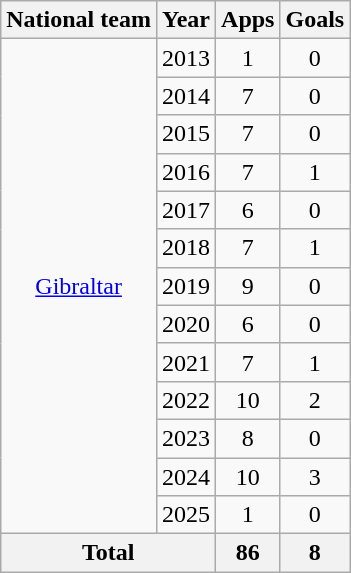<table class="wikitable" style="text-align:center">
<tr>
<th>National team</th>
<th>Year</th>
<th>Apps</th>
<th>Goals</th>
</tr>
<tr>
<td rowspan="13"><a href='#'>Gibraltar</a></td>
<td>2013</td>
<td>1</td>
<td>0</td>
</tr>
<tr>
<td>2014</td>
<td>7</td>
<td>0</td>
</tr>
<tr>
<td>2015</td>
<td>7</td>
<td>0</td>
</tr>
<tr>
<td>2016</td>
<td>7</td>
<td>1</td>
</tr>
<tr>
<td>2017</td>
<td>6</td>
<td>0</td>
</tr>
<tr>
<td>2018</td>
<td>7</td>
<td>1</td>
</tr>
<tr>
<td>2019</td>
<td>9</td>
<td>0</td>
</tr>
<tr>
<td>2020</td>
<td>6</td>
<td>0</td>
</tr>
<tr>
<td>2021</td>
<td>7</td>
<td>1</td>
</tr>
<tr>
<td>2022</td>
<td>10</td>
<td>2</td>
</tr>
<tr>
<td>2023</td>
<td>8</td>
<td>0</td>
</tr>
<tr>
<td>2024</td>
<td>10</td>
<td>3</td>
</tr>
<tr>
<td>2025</td>
<td>1</td>
<td>0</td>
</tr>
<tr>
<th colspan="2">Total</th>
<th>86</th>
<th>8</th>
</tr>
</table>
